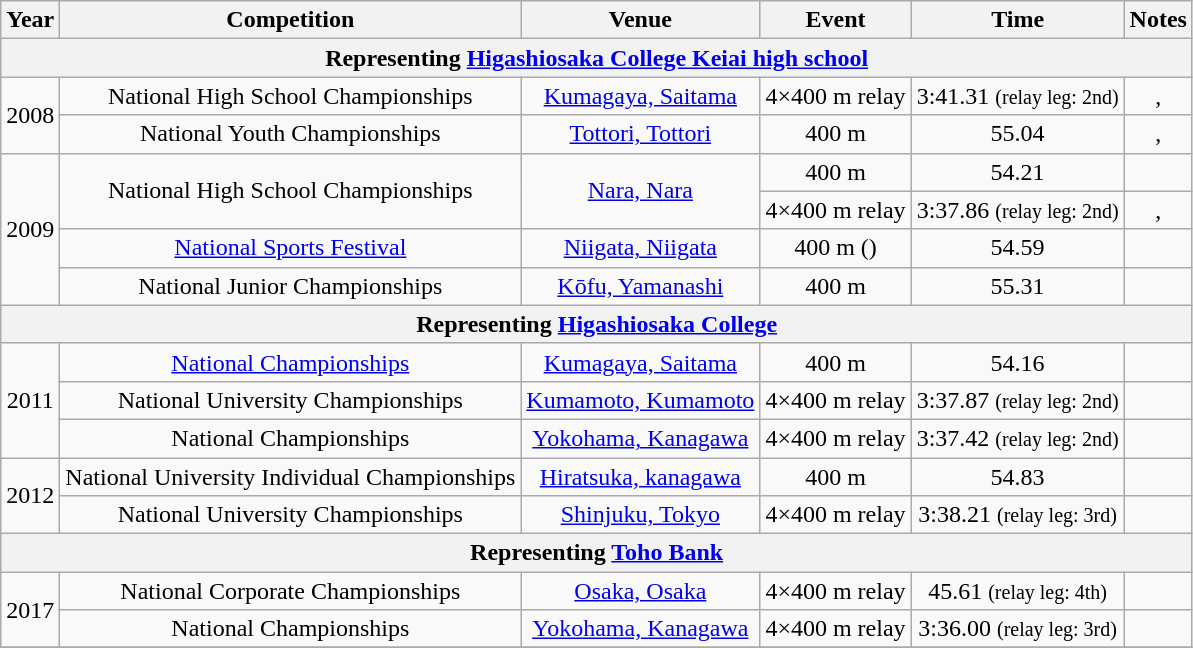<table class="wikitable sortable" style=text-align:center>
<tr>
<th>Year</th>
<th>Competition</th>
<th>Venue</th>
<th>Event</th>
<th>Time</th>
<th>Notes</th>
</tr>
<tr>
<th colspan="6">Representing <a href='#'>Higashiosaka College Keiai high school</a></th>
</tr>
<tr>
<td rowspan=2>2008</td>
<td>National High School Championships</td>
<td><a href='#'>Kumagaya, Saitama</a></td>
<td>4×400 m relay</td>
<td>3:41.31 <small>(relay leg: 2nd)</small></td>
<td>, </td>
</tr>
<tr>
<td>National Youth Championships</td>
<td><a href='#'>Tottori, Tottori</a></td>
<td>400 m</td>
<td>55.04</td>
<td>, </td>
</tr>
<tr>
<td rowspan=4>2009</td>
<td rowspan=2>National High School Championships</td>
<td rowspan=2><a href='#'>Nara, Nara</a></td>
<td>400 m</td>
<td>54.21</td>
<td></td>
</tr>
<tr>
<td>4×400 m relay</td>
<td>3:37.86 <small>(relay leg: 2nd)</small></td>
<td>, </td>
</tr>
<tr>
<td><a href='#'>National Sports Festival</a></td>
<td><a href='#'>Niigata, Niigata</a></td>
<td>400 m ()</td>
<td>54.59</td>
<td></td>
</tr>
<tr>
<td>National Junior Championships</td>
<td><a href='#'>Kōfu, Yamanashi</a></td>
<td>400 m</td>
<td>55.31</td>
<td></td>
</tr>
<tr>
<th colspan="6">Representing <a href='#'>Higashiosaka College</a></th>
</tr>
<tr>
<td rowspan=3>2011</td>
<td><a href='#'>National Championships</a></td>
<td><a href='#'>Kumagaya, Saitama</a></td>
<td>400 m</td>
<td>54.16</td>
<td></td>
</tr>
<tr>
<td>National University Championships</td>
<td><a href='#'>Kumamoto, Kumamoto</a></td>
<td>4×400 m relay</td>
<td>3:37.87 <small>(relay leg: 2nd)</small></td>
<td></td>
</tr>
<tr>
<td>National Championships</td>
<td><a href='#'>Yokohama, Kanagawa</a></td>
<td>4×400 m relay</td>
<td>3:37.42 <small>(relay leg: 2nd)</small></td>
<td></td>
</tr>
<tr>
<td rowspan=2>2012</td>
<td>National University Individual Championships</td>
<td><a href='#'>Hiratsuka, kanagawa</a></td>
<td>400 m</td>
<td>54.83</td>
<td></td>
</tr>
<tr>
<td>National University Championships</td>
<td><a href='#'>Shinjuku, Tokyo</a></td>
<td>4×400 m relay</td>
<td>3:38.21 <small>(relay leg: 3rd)</small></td>
<td></td>
</tr>
<tr>
<th colspan="6">Representing <a href='#'>Toho Bank</a></th>
</tr>
<tr>
<td rowspan=2>2017</td>
<td>National Corporate Championships</td>
<td><a href='#'>Osaka, Osaka</a></td>
<td>4×400 m relay</td>
<td>45.61 <small>(relay leg: 4th)</small></td>
<td></td>
</tr>
<tr>
<td>National Championships</td>
<td><a href='#'>Yokohama, Kanagawa</a></td>
<td>4×400 m relay</td>
<td>3:36.00 <small>(relay leg: 3rd)</small></td>
<td></td>
</tr>
<tr>
</tr>
</table>
